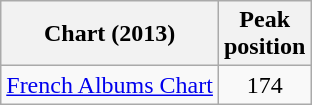<table class="wikitable sortable">
<tr>
<th align="left">Chart (2013)</th>
<th align="left">Peak<br>position</th>
</tr>
<tr>
<td align="left"><a href='#'>French Albums Chart</a></td>
<td style="text-align:center;">174</td>
</tr>
</table>
